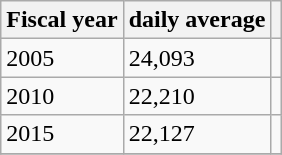<table class="wikitable">
<tr>
<th>Fiscal year</th>
<th>daily average</th>
<th></th>
</tr>
<tr>
<td>2005</td>
<td>24,093</td>
<td></td>
</tr>
<tr>
<td>2010</td>
<td>22,210</td>
<td></td>
</tr>
<tr>
<td>2015</td>
<td>22,127</td>
<td></td>
</tr>
<tr>
</tr>
</table>
